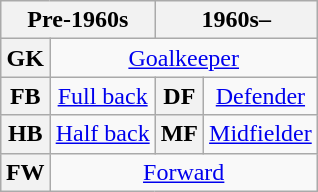<table class="wikitable plainrowheaders" style="text-align:center;margin-left:1em;float:right">
<tr>
<th colspan=2 scope=col>Pre-1960s</th>
<th colspan=2 scope=col>1960s–</th>
</tr>
<tr>
<th>GK</th>
<td colspan=3><a href='#'>Goalkeeper</a></td>
</tr>
<tr>
<th>FB</th>
<td><a href='#'>Full back</a></td>
<th>DF</th>
<td><a href='#'>Defender</a></td>
</tr>
<tr>
<th>HB</th>
<td><a href='#'>Half back</a></td>
<th>MF</th>
<td><a href='#'>Midfielder</a></td>
</tr>
<tr>
<th>FW</th>
<td colspan=3><a href='#'>Forward</a></td>
</tr>
</table>
